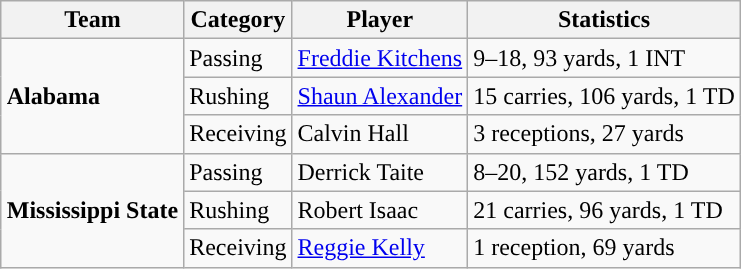<table class="wikitable" style="float: right;">
<tr>
<th>Team</th>
<th>Category</th>
<th>Player</th>
<th>Statistics</th>
</tr>
<tr>
<td rowspan=3><strong>Alabama</strong></td>
<td>Passing</td>
<td><a href='#'>Freddie Kitchens</a></td>
<td>9–18, 93 yards, 1 INT</td>
</tr>
<tr>
<td>Rushing</td>
<td><a href='#'>Shaun Alexander</a></td>
<td>15 carries, 106 yards, 1 TD</td>
</tr>
<tr>
<td>Receiving</td>
<td>Calvin Hall</td>
<td>3 receptions, 27 yards</td>
</tr>
<tr>
<td rowspan=3><strong>Mississippi State</strong></td>
<td>Passing</td>
<td>Derrick Taite</td>
<td>8–20, 152 yards, 1 TD</td>
</tr>
<tr>
<td>Rushing</td>
<td>Robert Isaac</td>
<td>21 carries, 96 yards, 1 TD</td>
</tr>
<tr>
<td>Receiving</td>
<td><a href='#'>Reggie Kelly</a></td>
<td>1 reception, 69 yards</td>
</tr>
</table>
